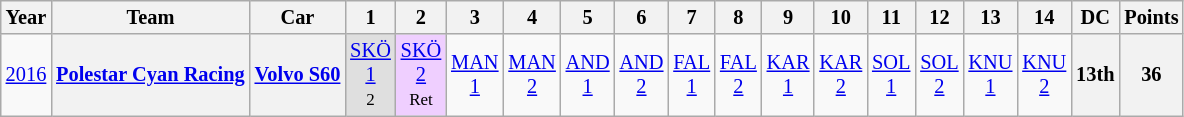<table class="wikitable" style="text-align:center; font-size:85%">
<tr>
<th>Year</th>
<th>Team</th>
<th>Car</th>
<th>1</th>
<th>2</th>
<th>3</th>
<th>4</th>
<th>5</th>
<th>6</th>
<th>7</th>
<th>8</th>
<th>9</th>
<th>10</th>
<th>11</th>
<th>12</th>
<th>13</th>
<th>14</th>
<th>DC</th>
<th>Points</th>
</tr>
<tr>
<td><a href='#'>2016</a></td>
<th nowrap><a href='#'>Polestar Cyan Racing</a></th>
<th nowrap><a href='#'>Volvo S60</a></th>
<td style="background: #dfdfdf"><a href='#'>SKÖ<br>1</a><br><small>2</small></td>
<td style="background: #efcfff"><a href='#'>SKÖ<br>2</a><br><small>Ret</small></td>
<td><a href='#'>MAN<br>1</a></td>
<td><a href='#'>MAN<br>2</a></td>
<td><a href='#'>AND<br>1</a></td>
<td><a href='#'>AND<br>2</a></td>
<td><a href='#'>FAL<br>1</a></td>
<td><a href='#'>FAL<br>2</a></td>
<td><a href='#'>KAR<br>1</a></td>
<td><a href='#'>KAR<br>2</a></td>
<td><a href='#'>SOL<br>1</a></td>
<td><a href='#'>SOL<br>2</a></td>
<td><a href='#'>KNU<br>1</a></td>
<td><a href='#'>KNU<br>2</a></td>
<th>13th</th>
<th>36</th>
</tr>
</table>
